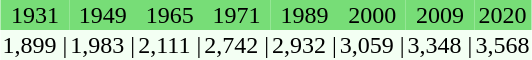<table align="center" cellspacing="0" style="background:#f3fff3">
<tr bgcolor="#77dd77">
<td align="center">1931</td>
<td align="center">1949</td>
<td align="center">1965</td>
<td align="center">1971</td>
<td align="center">1989</td>
<td align="center">2000</td>
<td align="center">2009</td>
<td align="center">2020</td>
</tr>
<tr>
<td align="center">1,899 |</td>
<td align="center">1,983 |</td>
<td align="center">2,111 |</td>
<td align="center">2,742 |</td>
<td align="center">2,932 |</td>
<td align="center">3,059 |</td>
<td align="center">3,348 |</td>
<td align="center">3,568</td>
</tr>
</table>
